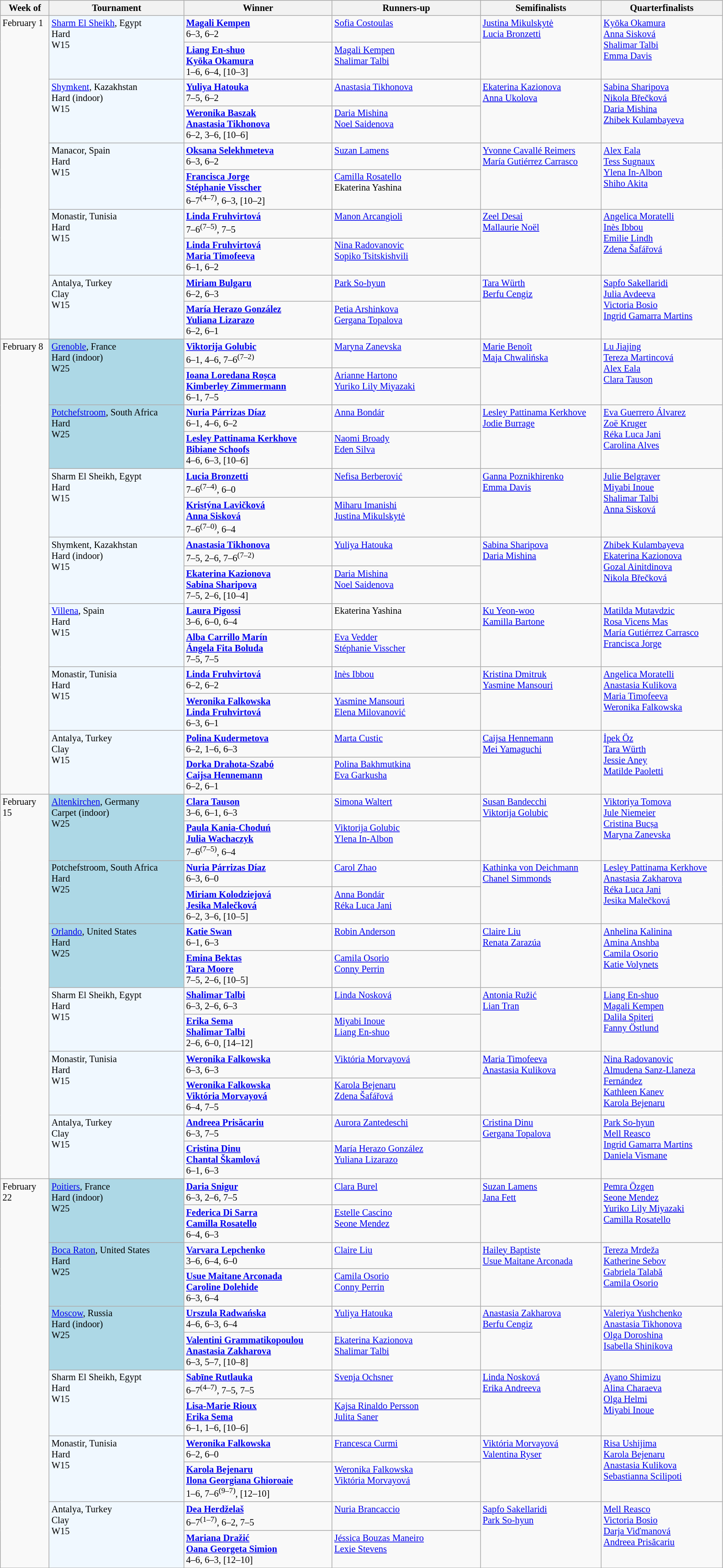<table class="wikitable" style="font-size:85%;">
<tr>
<th width="65">Week of</th>
<th style="width:190px;">Tournament</th>
<th style="width:210px;">Winner</th>
<th style="width:210px;">Runners-up</th>
<th style="width:170px;">Semifinalists</th>
<th style="width:170px;">Quarterfinalists</th>
</tr>
<tr style="vertical-align:top">
<td rowspan=10>February 1</td>
<td rowspan="2" style="background:#f0f8ff;"><a href='#'>Sharm El Sheikh</a>, Egypt <br> Hard <br> W15 <br> </td>
<td><strong> <a href='#'>Magali Kempen</a></strong> <br> 6–3, 6–2</td>
<td> <a href='#'>Sofia Costoulas</a></td>
<td rowspan=2> <a href='#'>Justina Mikulskytė</a> <br>  <a href='#'>Lucia Bronzetti</a></td>
<td rowspan=2> <a href='#'>Kyōka Okamura</a> <br>  <a href='#'>Anna Sisková</a> <br>  <a href='#'>Shalimar Talbi</a> <br>  <a href='#'>Emma Davis</a></td>
</tr>
<tr style="vertical-align:top">
<td><strong> <a href='#'>Liang En-shuo</a> <br>  <a href='#'>Kyōka Okamura</a></strong> <br> 1–6, 6–4, [10–3]</td>
<td> <a href='#'>Magali Kempen</a> <br>  <a href='#'>Shalimar Talbi</a></td>
</tr>
<tr style="vertical-align:top">
<td rowspan="2" style="background:#f0f8ff;"><a href='#'>Shymkent</a>, Kazakhstan <br> Hard (indoor) <br> W15 <br> </td>
<td><strong> <a href='#'>Yuliya Hatouka</a></strong> <br> 7–5, 6–2</td>
<td> <a href='#'>Anastasia Tikhonova</a></td>
<td rowspan=2> <a href='#'>Ekaterina Kazionova</a> <br>  <a href='#'>Anna Ukolova</a></td>
<td rowspan=2> <a href='#'>Sabina Sharipova</a> <br>  <a href='#'>Nikola Břečková</a> <br>  <a href='#'>Daria Mishina</a> <br>  <a href='#'>Zhibek Kulambayeva</a></td>
</tr>
<tr style="vertical-align:top">
<td><strong> <a href='#'>Weronika Baszak</a> <br>  <a href='#'>Anastasia Tikhonova</a></strong> <br> 6–2, 3–6, [10–6]</td>
<td> <a href='#'>Daria Mishina</a> <br>  <a href='#'>Noel Saidenova</a></td>
</tr>
<tr style="vertical-align:top">
<td rowspan="2" style="background:#f0f8ff;">Manacor, Spain <br> Hard <br> W15 <br> </td>
<td> <strong><a href='#'>Oksana Selekhmeteva</a></strong> <br> 6–3, 6–2</td>
<td> <a href='#'>Suzan Lamens</a></td>
<td rowspan=2> <a href='#'>Yvonne Cavallé Reimers</a> <br>  <a href='#'>María Gutiérrez Carrasco</a></td>
<td rowspan=2> <a href='#'>Alex Eala</a> <br>  <a href='#'>Tess Sugnaux</a> <br>  <a href='#'>Ylena In-Albon</a> <br>  <a href='#'>Shiho Akita</a></td>
</tr>
<tr style="vertical-align:top">
<td><strong> <a href='#'>Francisca Jorge</a> <br>  <a href='#'>Stéphanie Visscher</a></strong> <br> 6–7<sup>(4–7)</sup>, 6–3, [10–2]</td>
<td> <a href='#'>Camilla Rosatello</a> <br>  Ekaterina Yashina</td>
</tr>
<tr style="vertical-align:top">
<td rowspan="2" style="background:#f0f8ff;">Monastir, Tunisia <br> Hard <br> W15 <br> </td>
<td><strong> <a href='#'>Linda Fruhvirtová</a></strong> <br> 7–6<sup>(7–5)</sup>, 7–5</td>
<td> <a href='#'>Manon Arcangioli</a></td>
<td rowspan=2> <a href='#'>Zeel Desai</a> <br>  <a href='#'>Mallaurie Noël</a></td>
<td rowspan=2> <a href='#'>Angelica Moratelli</a> <br>  <a href='#'>Inès Ibbou</a> <br>  <a href='#'>Emilie Lindh</a> <br>  <a href='#'>Zdena Šafářová</a></td>
</tr>
<tr style="vertical-align:top">
<td><strong> <a href='#'>Linda Fruhvirtová</a> <br>  <a href='#'>Maria Timofeeva</a></strong> <br> 6–1, 6–2</td>
<td> <a href='#'>Nina Radovanovic</a> <br>  <a href='#'>Sopiko Tsitskishvili</a></td>
</tr>
<tr style="vertical-align:top">
<td rowspan="2" style="background:#f0f8ff;">Antalya, Turkey <br> Clay <br> W15 <br> </td>
<td><strong> <a href='#'>Miriam Bulgaru</a></strong> <br> 6–2, 6–3</td>
<td> <a href='#'>Park So-hyun</a></td>
<td rowspan=2> <a href='#'>Tara Würth</a> <br>  <a href='#'>Berfu Cengiz</a></td>
<td rowspan=2> <a href='#'>Sapfo Sakellaridi</a> <br>  <a href='#'>Julia Avdeeva</a> <br>  <a href='#'>Victoria Bosio</a> <br>  <a href='#'>Ingrid Gamarra Martins</a></td>
</tr>
<tr style="vertical-align:top">
<td><strong> <a href='#'>María Herazo González</a> <br>  <a href='#'>Yuliana Lizarazo</a></strong> <br> 6–2, 6–1</td>
<td> <a href='#'>Petia Arshinkova</a> <br>  <a href='#'>Gergana Topalova</a></td>
</tr>
<tr style="vertical-align:top">
<td rowspan=14>February 8</td>
<td rowspan="2" style="background:lightblue"><a href='#'>Grenoble</a>, France <br> Hard (indoor) <br> W25 <br> </td>
<td> <strong><a href='#'>Viktorija Golubic</a></strong> <br> 6–1, 4–6, 7–6<sup>(7–2)</sup></td>
<td> <a href='#'>Maryna Zanevska</a></td>
<td rowspan=2> <a href='#'>Marie Benoît</a> <br>  <a href='#'>Maja Chwalińska</a></td>
<td rowspan=2> <a href='#'>Lu Jiajing</a> <br>  <a href='#'>Tereza Martincová</a> <br>  <a href='#'>Alex Eala</a> <br>  <a href='#'>Clara Tauson</a></td>
</tr>
<tr style="vertical-align:top">
<td><strong> <a href='#'>Ioana Loredana Roșca</a> <br>   <a href='#'>Kimberley Zimmermann</a></strong> <br> 6–1, 7–5</td>
<td> <a href='#'>Arianne Hartono</a> <br>   <a href='#'>Yuriko Lily Miyazaki</a></td>
</tr>
<tr style="vertical-align:top">
<td rowspan="2" style="background:lightblue"><a href='#'>Potchefstroom</a>, South Africa <br> Hard <br> W25 <br> </td>
<td><strong> <a href='#'>Nuria Párrizas Díaz</a></strong> <br> 6–1, 4–6, 6–2</td>
<td> <a href='#'>Anna Bondár</a></td>
<td rowspan=2> <a href='#'>Lesley Pattinama Kerkhove</a> <br>  <a href='#'>Jodie Burrage</a></td>
<td rowspan=2> <a href='#'>Eva Guerrero Álvarez</a> <br>  <a href='#'>Zoë Kruger</a> <br>  <a href='#'>Réka Luca Jani</a> <br>  <a href='#'>Carolina Alves</a></td>
</tr>
<tr style="vertical-align:top">
<td><strong> <a href='#'>Lesley Pattinama Kerkhove</a> <br>  <a href='#'>Bibiane Schoofs</a></strong> <br> 4–6, 6–3, [10–6]</td>
<td> <a href='#'>Naomi Broady</a> <br>  <a href='#'>Eden Silva</a></td>
</tr>
<tr style="vertical-align:top">
<td rowspan="2" style="background:#f0f8ff;">Sharm El Sheikh, Egypt <br> Hard <br> W15 <br> </td>
<td><strong> <a href='#'>Lucia Bronzetti</a></strong> <br> 7–6<sup>(7–4)</sup>, 6–0</td>
<td> <a href='#'>Nefisa Berberović</a></td>
<td rowspan=2> <a href='#'>Ganna Poznikhirenko</a> <br>  <a href='#'>Emma Davis</a></td>
<td rowspan=2> <a href='#'>Julie Belgraver</a> <br>  <a href='#'>Miyabi Inoue</a> <br>  <a href='#'>Shalimar Talbi</a> <br>  <a href='#'>Anna Sisková</a></td>
</tr>
<tr style="vertical-align:top">
<td><strong> <a href='#'>Kristýna Lavičková</a> <br>  <a href='#'>Anna Sisková</a></strong> <br> 7–6<sup>(7–0)</sup>, 6–4</td>
<td> <a href='#'>Miharu Imanishi</a> <br>  <a href='#'>Justina Mikulskytė</a></td>
</tr>
<tr style="vertical-align:top">
<td rowspan="2" style="background:#f0f8ff;">Shymkent, Kazakhstan <br> Hard (indoor) <br> W15 <br> </td>
<td><strong> <a href='#'>Anastasia Tikhonova</a></strong> <br> 7–5, 2–6, 7–6<sup>(7–2)</sup></td>
<td> <a href='#'>Yuliya Hatouka</a></td>
<td rowspan=2> <a href='#'>Sabina Sharipova</a> <br>  <a href='#'>Daria Mishina</a></td>
<td rowspan=2> <a href='#'>Zhibek Kulambayeva</a> <br>  <a href='#'>Ekaterina Kazionova</a> <br>  <a href='#'>Gozal Ainitdinova</a> <br>  <a href='#'>Nikola Břečková</a></td>
</tr>
<tr style="vertical-align:top">
<td><strong> <a href='#'>Ekaterina Kazionova</a> <br>  <a href='#'>Sabina Sharipova</a></strong> <br> 7–5, 2–6, [10–4]</td>
<td> <a href='#'>Daria Mishina</a> <br>  <a href='#'>Noel Saidenova</a></td>
</tr>
<tr style="vertical-align:top">
<td rowspan="2" style="background:#f0f8ff;"><a href='#'>Villena</a>, Spain <br> Hard <br> W15 <br> </td>
<td><strong> <a href='#'>Laura Pigossi</a></strong> <br> 3–6, 6–0, 6–4</td>
<td> Ekaterina Yashina</td>
<td rowspan=2> <a href='#'>Ku Yeon-woo</a> <br>  <a href='#'>Kamilla Bartone</a></td>
<td rowspan=2> <a href='#'>Matilda Mutavdzic</a> <br>  <a href='#'>Rosa Vicens Mas</a> <br>  <a href='#'>María Gutiérrez Carrasco</a> <br>  <a href='#'>Francisca Jorge</a></td>
</tr>
<tr style="vertical-align:top">
<td><strong> <a href='#'>Alba Carrillo Marín</a> <br>  <a href='#'>Ángela Fita Boluda</a></strong> <br> 7–5, 7–5</td>
<td> <a href='#'>Eva Vedder</a> <br>  <a href='#'>Stéphanie Visscher</a></td>
</tr>
<tr style="vertical-align:top">
<td rowspan="2" style="background:#f0f8ff;">Monastir, Tunisia <br> Hard <br> W15 <br> </td>
<td><strong> <a href='#'>Linda Fruhvirtová</a></strong> <br> 6–2, 6–2</td>
<td> <a href='#'>Inès Ibbou</a></td>
<td rowspan=2> <a href='#'>Kristina Dmitruk</a> <br>  <a href='#'>Yasmine Mansouri</a></td>
<td rowspan=2> <a href='#'>Angelica Moratelli</a> <br>  <a href='#'>Anastasia Kulikova</a> <br>  <a href='#'>Maria Timofeeva</a> <br>  <a href='#'>Weronika Falkowska</a></td>
</tr>
<tr style="vertical-align:top">
<td><strong> <a href='#'>Weronika Falkowska</a> <br>  <a href='#'>Linda Fruhvirtová</a></strong> <br> 6–3, 6–1</td>
<td> <a href='#'>Yasmine Mansouri</a> <br>  <a href='#'>Elena Milovanović</a></td>
</tr>
<tr style="vertical-align:top">
<td rowspan="2" style="background:#f0f8ff;">Antalya, Turkey <br> Clay <br> W15 <br> </td>
<td><strong> <a href='#'>Polina Kudermetova</a></strong> <br> 6–2, 1–6, 6–3</td>
<td> <a href='#'>Marta Custic</a></td>
<td rowspan=2> <a href='#'>Caijsa Hennemann</a> <br>  <a href='#'>Mei Yamaguchi</a></td>
<td rowspan=2> <a href='#'>İpek Öz</a> <br>  <a href='#'>Tara Würth</a> <br>  <a href='#'>Jessie Aney</a> <br>  <a href='#'>Matilde Paoletti</a></td>
</tr>
<tr style="vertical-align:top">
<td><strong> <a href='#'>Dorka Drahota-Szabó</a> <br>  <a href='#'>Caijsa Hennemann</a></strong> <br> 6–2, 6–1</td>
<td> <a href='#'>Polina Bakhmutkina</a> <br>  <a href='#'>Eva Garkusha</a></td>
</tr>
<tr style="vertical-align:top">
<td rowspan=12>February 15</td>
<td rowspan="2" style="background:lightblue"><a href='#'>Altenkirchen</a>, Germany <br> Carpet (indoor) <br> W25 <br> </td>
<td><strong> <a href='#'>Clara Tauson</a></strong> <br> 3–6, 6–1, 6–3</td>
<td> <a href='#'>Simona Waltert</a></td>
<td rowspan=2> <a href='#'>Susan Bandecchi</a> <br>  <a href='#'>Viktorija Golubic</a></td>
<td rowspan=2> <a href='#'>Viktoriya Tomova</a> <br>  <a href='#'>Jule Niemeier</a> <br>  <a href='#'>Cristina Bucșa</a> <br>  <a href='#'>Maryna Zanevska</a></td>
</tr>
<tr style="vertical-align:top">
<td><strong> <a href='#'>Paula Kania-Choduń</a> <br>  <a href='#'>Julia Wachaczyk</a></strong> <br> 7–6<sup>(7–5)</sup>, 6–4</td>
<td> <a href='#'>Viktorija Golubic</a> <br>  <a href='#'>Ylena In-Albon</a></td>
</tr>
<tr style="vertical-align:top">
<td rowspan="2" style="background:lightblue">Potchefstroom, South Africa <br> Hard <br> W25 <br> </td>
<td> <strong><a href='#'>Nuria Párrizas Díaz</a></strong> <br> 6–3, 6–0</td>
<td> <a href='#'>Carol Zhao</a></td>
<td rowspan=2> <a href='#'>Kathinka von Deichmann</a> <br>  <a href='#'>Chanel Simmonds</a></td>
<td rowspan=2> <a href='#'>Lesley Pattinama Kerkhove</a> <br>  <a href='#'>Anastasia Zakharova</a> <br>  <a href='#'>Réka Luca Jani</a> <br>  <a href='#'>Jesika Malečková</a></td>
</tr>
<tr style="vertical-align:top">
<td><strong> <a href='#'>Miriam Kolodziejová</a> <br>  <a href='#'>Jesika Malečková</a></strong> <br> 6–2, 3–6, [10–5]</td>
<td> <a href='#'>Anna Bondár</a> <br>  <a href='#'>Réka Luca Jani</a></td>
</tr>
<tr style="vertical-align:top">
<td rowspan="2" style="background:lightblue"><a href='#'>Orlando</a>, United States <br> Hard <br> W25 <br> </td>
<td> <strong><a href='#'>Katie Swan</a></strong> <br> 6–1, 6–3</td>
<td> <a href='#'>Robin Anderson</a></td>
<td rowspan=2> <a href='#'>Claire Liu</a> <br>  <a href='#'>Renata Zarazúa</a></td>
<td rowspan=2> <a href='#'>Anhelina Kalinina</a> <br>  <a href='#'>Amina Anshba</a> <br>  <a href='#'>Camila Osorio</a> <br>  <a href='#'>Katie Volynets</a></td>
</tr>
<tr style="vertical-align:top">
<td><strong> <a href='#'>Emina Bektas</a> <br>  <a href='#'>Tara Moore</a></strong> <br> 7–5, 2–6, [10–5]</td>
<td> <a href='#'>Camila Osorio</a> <br>  <a href='#'>Conny Perrin</a></td>
</tr>
<tr style="vertical-align:top">
<td rowspan="2" style="background:#f0f8ff;">Sharm El Sheikh, Egypt <br> Hard <br> W15 <br> </td>
<td> <strong><a href='#'>Shalimar Talbi</a></strong> <br> 6–3, 2–6, 6–3</td>
<td> <a href='#'>Linda Nosková</a></td>
<td rowspan=2> <a href='#'>Antonia Ružić</a> <br>  <a href='#'>Lian Tran</a></td>
<td rowspan=2> <a href='#'>Liang En-shuo</a> <br>  <a href='#'>Magali Kempen</a> <br>  <a href='#'>Dalila Spiteri</a> <br>  <a href='#'>Fanny Östlund</a></td>
</tr>
<tr style="vertical-align:top">
<td><strong> <a href='#'>Erika Sema</a> <br>  <a href='#'>Shalimar Talbi</a></strong> <br> 2–6, 6–0, [14–12]</td>
<td> <a href='#'>Miyabi Inoue</a> <br>  <a href='#'>Liang En-shuo</a></td>
</tr>
<tr style="vertical-align:top">
<td rowspan="2" style="background:#f0f8ff;">Monastir, Tunisia <br> Hard <br> W15 <br> </td>
<td><strong> <a href='#'>Weronika Falkowska</a></strong> <br> 6–3, 6–3</td>
<td> <a href='#'>Viktória Morvayová</a></td>
<td rowspan=2> <a href='#'>Maria Timofeeva</a> <br>  <a href='#'>Anastasia Kulikova</a></td>
<td rowspan=2> <a href='#'>Nina Radovanovic</a> <br>  <a href='#'>Almudena Sanz-Llaneza Fernández</a> <br>  <a href='#'>Kathleen Kanev</a> <br>  <a href='#'>Karola Bejenaru</a></td>
</tr>
<tr style="vertical-align:top">
<td><strong> <a href='#'>Weronika Falkowska</a> <br>  <a href='#'>Viktória Morvayová</a></strong> <br> 6–4, 7–5</td>
<td> <a href='#'>Karola Bejenaru</a> <br>  <a href='#'>Zdena Šafářová</a></td>
</tr>
<tr style="vertical-align:top">
<td rowspan="2" style="background:#f0f8ff;">Antalya, Turkey <br> Clay <br> W15 <br> </td>
<td> <strong><a href='#'>Andreea Prisăcariu</a></strong> <br> 6–3, 7–5</td>
<td> <a href='#'>Aurora Zantedeschi</a></td>
<td rowspan=2> <a href='#'>Cristina Dinu</a> <br>  <a href='#'>Gergana Topalova</a></td>
<td rowspan=2> <a href='#'>Park So-hyun</a> <br>  <a href='#'>Mell Reasco</a> <br>  <a href='#'>Ingrid Gamarra Martins</a> <br>  <a href='#'>Daniela Vismane</a></td>
</tr>
<tr style="vertical-align:top">
<td><strong> <a href='#'>Cristina Dinu</a> <br>  <a href='#'>Chantal Škamlová</a></strong> <br> 6–1, 6–3</td>
<td> <a href='#'>María Herazo González</a> <br>  <a href='#'>Yuliana Lizarazo</a></td>
</tr>
<tr style="vertical-align:top">
<td rowspan=12>February 22</td>
<td rowspan="2" style="background:lightblue"><a href='#'>Poitiers</a>, France <br> Hard (indoor) <br> W25 <br> </td>
<td><strong> <a href='#'>Daria Snigur</a></strong> <br> 6–3, 2–6, 7–5</td>
<td> <a href='#'>Clara Burel</a></td>
<td rowspan=2> <a href='#'>Suzan Lamens</a> <br>  <a href='#'>Jana Fett</a></td>
<td rowspan=2> <a href='#'>Pemra Özgen</a> <br>  <a href='#'>Seone Mendez</a> <br>  <a href='#'>Yuriko Lily Miyazaki</a> <br>  <a href='#'>Camilla Rosatello</a></td>
</tr>
<tr style="vertical-align:top">
<td><strong> <a href='#'>Federica Di Sarra</a> <br>  <a href='#'>Camilla Rosatello</a></strong> <br> 6–4, 6–3</td>
<td> <a href='#'>Estelle Cascino</a> <br>  <a href='#'>Seone Mendez</a></td>
</tr>
<tr style="vertical-align:top">
<td rowspan="2" style="background:lightblue"><a href='#'>Boca Raton</a>, United States <br> Hard <br> W25 <br> </td>
<td><strong> <a href='#'>Varvara Lepchenko</a></strong> <br> 3–6, 6–4, 6–0</td>
<td> <a href='#'>Claire Liu</a></td>
<td rowspan=2> <a href='#'>Hailey Baptiste</a> <br>  <a href='#'>Usue Maitane Arconada</a></td>
<td rowspan=2> <a href='#'>Tereza Mrdeža</a> <br>  <a href='#'>Katherine Sebov</a> <br>  <a href='#'>Gabriela Talabă</a> <br>  <a href='#'>Camila Osorio</a></td>
</tr>
<tr style="vertical-align:top">
<td> <strong><a href='#'>Usue Maitane Arconada</a></strong> <br>  <strong><a href='#'>Caroline Dolehide</a></strong> <br> 6–3, 6–4</td>
<td> <a href='#'>Camila Osorio</a> <br>  <a href='#'>Conny Perrin</a></td>
</tr>
<tr style="vertical-align:top">
<td rowspan="2" style="background:lightblue"><a href='#'>Moscow</a>, Russia <br> Hard (indoor) <br> W25 <br> </td>
<td><strong> <a href='#'>Urszula Radwańska</a></strong> <br> 4–6, 6–3, 6–4</td>
<td> <a href='#'>Yuliya Hatouka</a></td>
<td rowspan=2> <a href='#'>Anastasia Zakharova</a> <br>  <a href='#'>Berfu Cengiz</a></td>
<td rowspan=2> <a href='#'>Valeriya Yushchenko</a> <br>  <a href='#'>Anastasia Tikhonova</a> <br>  <a href='#'>Olga Doroshina</a> <br>  <a href='#'>Isabella Shinikova</a></td>
</tr>
<tr style="vertical-align:top">
<td><strong> <a href='#'>Valentini Grammatikopoulou</a> <br>  <a href='#'>Anastasia Zakharova</a></strong> <br> 6–3, 5–7, [10–8]</td>
<td> <a href='#'>Ekaterina Kazionova</a> <br>  <a href='#'>Shalimar Talbi</a></td>
</tr>
<tr style="vertical-align:top">
<td rowspan="2" style="background:#f0f8ff;">Sharm El Sheikh, Egypt <br> Hard <br> W15 <br> </td>
<td><strong> <a href='#'>Sabīne Rutlauka</a></strong> <br> 6–7<sup>(4–7)</sup>, 7–5, 7–5</td>
<td> <a href='#'>Svenja Ochsner</a></td>
<td rowspan=2> <a href='#'>Linda Nosková</a> <br>  <a href='#'>Erika Andreeva</a></td>
<td rowspan=2> <a href='#'>Ayano Shimizu</a> <br>  <a href='#'>Alina Charaeva</a> <br>  <a href='#'>Olga Helmi</a> <br>  <a href='#'>Miyabi Inoue</a></td>
</tr>
<tr style="vertical-align:top">
<td><strong> <a href='#'>Lisa-Marie Rioux</a> <br>  <a href='#'>Erika Sema</a></strong> <br> 6–1, 1–6, [10–6]</td>
<td> <a href='#'>Kajsa Rinaldo Persson</a> <br>  <a href='#'>Julita Saner</a></td>
</tr>
<tr style="vertical-align:top">
<td rowspan="2" style="background:#f0f8ff;">Monastir, Tunisia <br> Hard <br> W15 <br> </td>
<td><strong> <a href='#'>Weronika Falkowska</a></strong> <br> 6–2, 6–0</td>
<td> <a href='#'>Francesca Curmi</a></td>
<td rowspan=2> <a href='#'>Viktória Morvayová</a> <br>  <a href='#'>Valentina Ryser</a></td>
<td rowspan=2> <a href='#'>Risa Ushijima</a> <br>  <a href='#'>Karola Bejenaru</a> <br>  <a href='#'>Anastasia Kulikova</a> <br>  <a href='#'>Sebastianna Scilipoti</a></td>
</tr>
<tr style="vertical-align:top">
<td> <strong><a href='#'>Karola Bejenaru</a></strong> <br>  <strong><a href='#'>Ilona Georgiana Ghioroaie</a></strong> <br> 1–6, 7–6<sup>(9–7)</sup>, [12–10]</td>
<td> <a href='#'>Weronika Falkowska</a> <br>  <a href='#'>Viktória Morvayová</a></td>
</tr>
<tr style="vertical-align:top">
<td rowspan="2" style="background:#f0f8ff;">Antalya, Turkey <br> Clay <br> W15 <br> </td>
<td><strong> <a href='#'>Dea Herdželaš</a></strong> <br> 6–7<sup>(1–7)</sup>, 6–2, 7–5</td>
<td> <a href='#'>Nuria Brancaccio</a></td>
<td rowspan=2> <a href='#'>Sapfo Sakellaridi</a> <br>  <a href='#'>Park So-hyun</a></td>
<td rowspan=2> <a href='#'>Mell Reasco</a> <br>  <a href='#'>Victoria Bosio</a> <br>  <a href='#'>Darja Viďmanová</a> <br>  <a href='#'>Andreea Prisăcariu</a></td>
</tr>
<tr style="vertical-align:top">
<td><strong> <a href='#'>Mariana Dražić</a> <br>  <a href='#'>Oana Georgeta Simion</a></strong> <br> 4–6, 6–3, [12–10]</td>
<td> <a href='#'>Jéssica Bouzas Maneiro</a> <br>  <a href='#'>Lexie Stevens</a></td>
</tr>
<tr style="vertical-align:top">
</tr>
</table>
